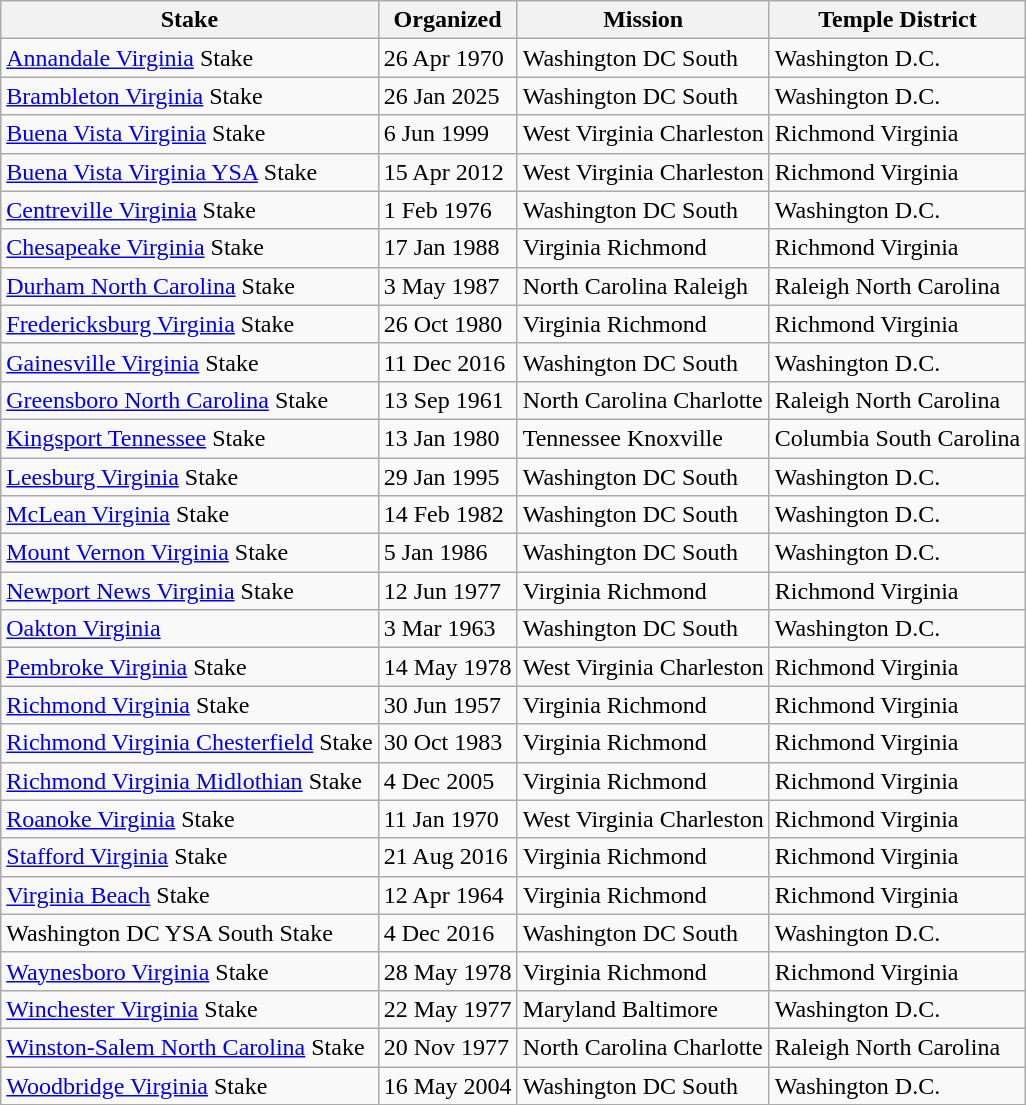<table class="wikitable sortable mw-collapsible">
<tr>
<th>Stake</th>
<th data-sort-type=date>Organized</th>
<th>Mission</th>
<th>Temple District</th>
</tr>
<tr>
<td><a href='#'>Annandale Virginia</a> Stake</td>
<td>26 Apr 1970</td>
<td>Washington DC South</td>
<td>Washington D.C.</td>
</tr>
<tr>
<td><a href='#'>Brambleton Virginia</a> Stake</td>
<td>26 Jan 2025</td>
<td>Washington DC South</td>
<td>Washington D.C.</td>
</tr>
<tr>
<td><a href='#'>Buena Vista Virginia</a> Stake</td>
<td>6 Jun 1999</td>
<td>West Virginia Charleston</td>
<td>Richmond Virginia</td>
</tr>
<tr>
<td><a href='#'>Buena Vista Virginia YSA</a> Stake</td>
<td>15 Apr 2012</td>
<td>West Virginia Charleston</td>
<td>Richmond Virginia</td>
</tr>
<tr>
<td><a href='#'>Centreville Virginia</a> Stake</td>
<td>1 Feb 1976</td>
<td>Washington DC South</td>
<td>Washington D.C.</td>
</tr>
<tr>
<td><a href='#'>Chesapeake Virginia</a> Stake</td>
<td>17 Jan 1988</td>
<td>Virginia Richmond</td>
<td>Richmond Virginia</td>
</tr>
<tr>
<td><a href='#'>Durham North Carolina</a> Stake</td>
<td>3 May 1987</td>
<td>North Carolina Raleigh</td>
<td>Raleigh North Carolina</td>
</tr>
<tr>
<td><a href='#'>Fredericksburg Virginia</a> Stake</td>
<td>26 Oct 1980</td>
<td>Virginia Richmond</td>
<td>Richmond Virginia</td>
</tr>
<tr>
<td><a href='#'>Gainesville Virginia</a> Stake</td>
<td>11 Dec 2016</td>
<td>Washington DC South</td>
<td>Washington D.C.</td>
</tr>
<tr>
<td><a href='#'>Greensboro North Carolina</a> Stake</td>
<td>13 Sep 1961</td>
<td>North Carolina Charlotte</td>
<td>Raleigh North Carolina</td>
</tr>
<tr>
<td><a href='#'>Kingsport Tennessee</a> Stake</td>
<td>13 Jan 1980</td>
<td>Tennessee Knoxville</td>
<td>Columbia South Carolina</td>
</tr>
<tr>
<td><a href='#'>Leesburg Virginia</a> Stake</td>
<td>29 Jan 1995</td>
<td>Washington DC South</td>
<td>Washington D.C.</td>
</tr>
<tr>
<td><a href='#'>McLean Virginia</a> Stake</td>
<td>14 Feb 1982</td>
<td>Washington DC South</td>
<td>Washington D.C.</td>
</tr>
<tr>
<td><a href='#'>Mount Vernon Virginia</a> Stake</td>
<td>5 Jan 1986</td>
<td>Washington DC South</td>
<td>Washington D.C.</td>
</tr>
<tr>
<td><a href='#'>Newport News Virginia</a> Stake</td>
<td>12 Jun 1977</td>
<td>Virginia Richmond</td>
<td>Richmond Virginia</td>
</tr>
<tr>
<td><a href='#'>Oakton Virginia</a></td>
<td>3 Mar 1963</td>
<td>Washington DC South</td>
<td>Washington D.C.</td>
</tr>
<tr>
<td><a href='#'>Pembroke Virginia</a> Stake</td>
<td>14 May 1978</td>
<td>West Virginia Charleston</td>
<td>Richmond Virginia</td>
</tr>
<tr>
<td><a href='#'>Richmond Virginia</a> Stake</td>
<td>30 Jun 1957</td>
<td>Virginia Richmond</td>
<td>Richmond Virginia</td>
</tr>
<tr>
<td><a href='#'>Richmond Virginia Chesterfield</a> Stake</td>
<td>30 Oct 1983</td>
<td>Virginia Richmond</td>
<td>Richmond Virginia</td>
</tr>
<tr>
<td><a href='#'>Richmond Virginia Midlothian</a> Stake</td>
<td>4 Dec 2005</td>
<td>Virginia Richmond</td>
<td>Richmond Virginia</td>
</tr>
<tr>
<td><a href='#'>Roanoke Virginia</a> Stake</td>
<td>11 Jan 1970</td>
<td>West Virginia Charleston</td>
<td>Richmond Virginia</td>
</tr>
<tr>
<td><a href='#'>Stafford Virginia</a> Stake</td>
<td>21 Aug 2016</td>
<td>Virginia Richmond</td>
<td>Richmond Virginia</td>
</tr>
<tr>
<td><a href='#'>Virginia Beach</a> Stake</td>
<td>12 Apr 1964</td>
<td>Virginia Richmond</td>
<td>Richmond Virginia</td>
</tr>
<tr>
<td>Washington DC YSA South Stake</td>
<td>4 Dec 2016</td>
<td>Washington DC South</td>
<td>Washington D.C.</td>
</tr>
<tr>
<td><a href='#'>Waynesboro Virginia</a> Stake</td>
<td>28 May 1978</td>
<td>Virginia Richmond</td>
<td>Richmond Virginia</td>
</tr>
<tr>
<td><a href='#'>Winchester Virginia</a> Stake</td>
<td>22 May 1977</td>
<td>Maryland Baltimore</td>
<td>Washington D.C.</td>
</tr>
<tr>
<td><a href='#'>Winston-Salem North Carolina</a> Stake</td>
<td>20 Nov 1977</td>
<td>North Carolina Charlotte</td>
<td>Raleigh North Carolina</td>
</tr>
<tr>
<td><a href='#'>Woodbridge Virginia</a> Stake</td>
<td>16 May 2004</td>
<td>Washington DC South</td>
<td>Washington D.C.</td>
</tr>
</table>
